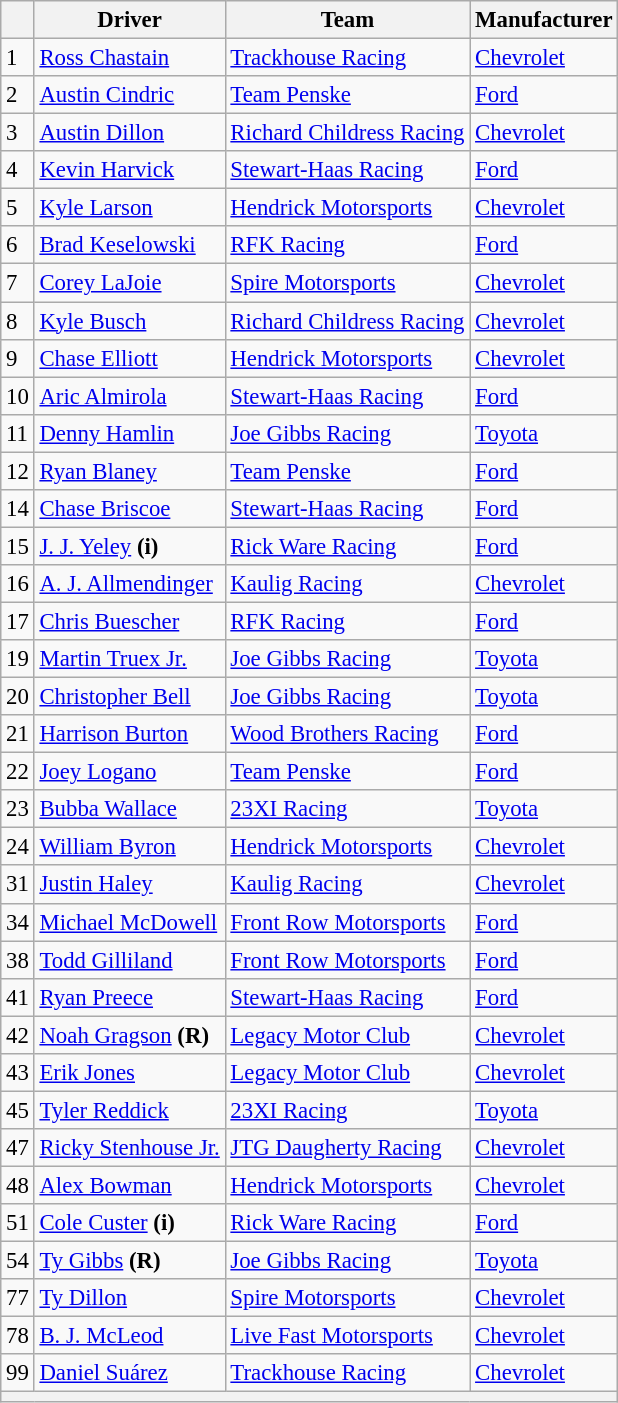<table class="wikitable" style="font-size:95%">
<tr>
<th></th>
<th>Driver</th>
<th>Team</th>
<th>Manufacturer</th>
</tr>
<tr>
<td>1</td>
<td><a href='#'>Ross Chastain</a></td>
<td><a href='#'>Trackhouse Racing</a></td>
<td><a href='#'>Chevrolet</a></td>
</tr>
<tr>
<td>2</td>
<td><a href='#'>Austin Cindric</a></td>
<td><a href='#'>Team Penske</a></td>
<td><a href='#'>Ford</a></td>
</tr>
<tr>
<td>3</td>
<td><a href='#'>Austin Dillon</a></td>
<td><a href='#'>Richard Childress Racing</a></td>
<td><a href='#'>Chevrolet</a></td>
</tr>
<tr>
<td>4</td>
<td><a href='#'>Kevin Harvick</a></td>
<td><a href='#'>Stewart-Haas Racing</a></td>
<td><a href='#'>Ford</a></td>
</tr>
<tr>
<td>5</td>
<td><a href='#'>Kyle Larson</a></td>
<td><a href='#'>Hendrick Motorsports</a></td>
<td><a href='#'>Chevrolet</a></td>
</tr>
<tr>
<td>6</td>
<td><a href='#'>Brad Keselowski</a></td>
<td><a href='#'>RFK Racing</a></td>
<td><a href='#'>Ford</a></td>
</tr>
<tr>
<td>7</td>
<td><a href='#'>Corey LaJoie</a></td>
<td><a href='#'>Spire Motorsports</a></td>
<td><a href='#'>Chevrolet</a></td>
</tr>
<tr>
<td>8</td>
<td><a href='#'>Kyle Busch</a></td>
<td><a href='#'>Richard Childress Racing</a></td>
<td><a href='#'>Chevrolet</a></td>
</tr>
<tr>
<td>9</td>
<td><a href='#'>Chase Elliott</a></td>
<td><a href='#'>Hendrick Motorsports</a></td>
<td><a href='#'>Chevrolet</a></td>
</tr>
<tr>
<td>10</td>
<td><a href='#'>Aric Almirola</a></td>
<td><a href='#'>Stewart-Haas Racing</a></td>
<td><a href='#'>Ford</a></td>
</tr>
<tr>
<td>11</td>
<td><a href='#'>Denny Hamlin</a></td>
<td><a href='#'>Joe Gibbs Racing</a></td>
<td><a href='#'>Toyota</a></td>
</tr>
<tr>
<td>12</td>
<td><a href='#'>Ryan Blaney</a></td>
<td><a href='#'>Team Penske</a></td>
<td><a href='#'>Ford</a></td>
</tr>
<tr>
<td>14</td>
<td><a href='#'>Chase Briscoe</a></td>
<td><a href='#'>Stewart-Haas Racing</a></td>
<td><a href='#'>Ford</a></td>
</tr>
<tr>
<td>15</td>
<td><a href='#'>J. J. Yeley</a> <strong>(i)</strong></td>
<td><a href='#'>Rick Ware Racing</a></td>
<td><a href='#'>Ford</a></td>
</tr>
<tr>
<td>16</td>
<td><a href='#'>A. J. Allmendinger</a></td>
<td><a href='#'>Kaulig Racing</a></td>
<td><a href='#'>Chevrolet</a></td>
</tr>
<tr>
<td>17</td>
<td><a href='#'>Chris Buescher</a></td>
<td><a href='#'>RFK Racing</a></td>
<td><a href='#'>Ford</a></td>
</tr>
<tr>
<td>19</td>
<td><a href='#'>Martin Truex Jr.</a></td>
<td><a href='#'>Joe Gibbs Racing</a></td>
<td><a href='#'>Toyota</a></td>
</tr>
<tr>
<td>20</td>
<td><a href='#'>Christopher Bell</a></td>
<td><a href='#'>Joe Gibbs Racing</a></td>
<td><a href='#'>Toyota</a></td>
</tr>
<tr>
<td>21</td>
<td><a href='#'>Harrison Burton</a></td>
<td><a href='#'>Wood Brothers Racing</a></td>
<td><a href='#'>Ford</a></td>
</tr>
<tr>
<td>22</td>
<td><a href='#'>Joey Logano</a></td>
<td><a href='#'>Team Penske</a></td>
<td><a href='#'>Ford</a></td>
</tr>
<tr>
<td>23</td>
<td><a href='#'>Bubba Wallace</a></td>
<td><a href='#'>23XI Racing</a></td>
<td><a href='#'>Toyota</a></td>
</tr>
<tr>
<td>24</td>
<td><a href='#'>William Byron</a></td>
<td><a href='#'>Hendrick Motorsports</a></td>
<td><a href='#'>Chevrolet</a></td>
</tr>
<tr>
<td>31</td>
<td><a href='#'>Justin Haley</a></td>
<td><a href='#'>Kaulig Racing</a></td>
<td><a href='#'>Chevrolet</a></td>
</tr>
<tr>
<td>34</td>
<td><a href='#'>Michael McDowell</a></td>
<td><a href='#'>Front Row Motorsports</a></td>
<td><a href='#'>Ford</a></td>
</tr>
<tr>
<td>38</td>
<td><a href='#'>Todd Gilliland</a></td>
<td><a href='#'>Front Row Motorsports</a></td>
<td><a href='#'>Ford</a></td>
</tr>
<tr>
<td>41</td>
<td><a href='#'>Ryan Preece</a></td>
<td><a href='#'>Stewart-Haas Racing</a></td>
<td><a href='#'>Ford</a></td>
</tr>
<tr>
<td>42</td>
<td><a href='#'>Noah Gragson</a> <strong>(R)</strong></td>
<td><a href='#'>Legacy Motor Club</a></td>
<td><a href='#'>Chevrolet</a></td>
</tr>
<tr>
<td>43</td>
<td><a href='#'>Erik Jones</a></td>
<td><a href='#'>Legacy Motor Club</a></td>
<td><a href='#'>Chevrolet</a></td>
</tr>
<tr>
<td>45</td>
<td><a href='#'>Tyler Reddick</a></td>
<td><a href='#'>23XI Racing</a></td>
<td><a href='#'>Toyota</a></td>
</tr>
<tr>
<td>47</td>
<td nowrap><a href='#'>Ricky Stenhouse Jr.</a></td>
<td><a href='#'>JTG Daugherty Racing</a></td>
<td><a href='#'>Chevrolet</a></td>
</tr>
<tr>
<td>48</td>
<td><a href='#'>Alex Bowman</a></td>
<td><a href='#'>Hendrick Motorsports</a></td>
<td><a href='#'>Chevrolet</a></td>
</tr>
<tr>
<td>51</td>
<td><a href='#'>Cole Custer</a> <strong>(i)</strong></td>
<td><a href='#'>Rick Ware Racing</a></td>
<td><a href='#'>Ford</a></td>
</tr>
<tr>
<td>54</td>
<td><a href='#'>Ty Gibbs</a> <strong>(R)</strong></td>
<td><a href='#'>Joe Gibbs Racing</a></td>
<td><a href='#'>Toyota</a></td>
</tr>
<tr>
<td>77</td>
<td><a href='#'>Ty Dillon</a></td>
<td><a href='#'>Spire Motorsports</a></td>
<td><a href='#'>Chevrolet</a></td>
</tr>
<tr>
<td>78</td>
<td><a href='#'>B. J. McLeod</a></td>
<td><a href='#'>Live Fast Motorsports</a></td>
<td><a href='#'>Chevrolet</a></td>
</tr>
<tr>
<td>99</td>
<td><a href='#'>Daniel Suárez</a></td>
<td><a href='#'>Trackhouse Racing</a></td>
<td><a href='#'>Chevrolet</a></td>
</tr>
<tr>
<th colspan="4"></th>
</tr>
</table>
